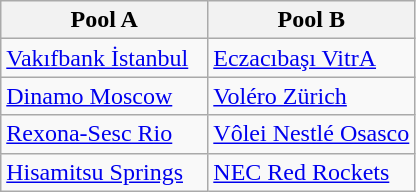<table class="wikitable">
<tr>
<th width=50%>Pool A</th>
<th width=50%>Pool B</th>
</tr>
<tr>
<td> <a href='#'>Vakıfbank İstanbul</a></td>
<td> <a href='#'>Eczacıbaşı VitrA</a></td>
</tr>
<tr>
<td> <a href='#'>Dinamo Moscow</a></td>
<td> <a href='#'>Voléro Zürich</a></td>
</tr>
<tr>
<td> <a href='#'>Rexona-Sesc Rio</a></td>
<td> <a href='#'>Vôlei Nestlé Osasco</a></td>
</tr>
<tr>
<td> <a href='#'>Hisamitsu Springs</a></td>
<td> <a href='#'>NEC Red Rockets</a></td>
</tr>
</table>
